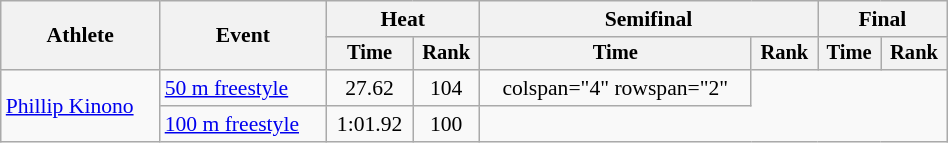<table class="wikitable" style="text-align:center; font-size:90%; width:50%;">
<tr>
<th rowspan="2">Athlete</th>
<th rowspan="2">Event</th>
<th colspan="2">Heat</th>
<th colspan="2">Semifinal</th>
<th colspan="2">Final</th>
</tr>
<tr style="font-size:95%">
<th>Time</th>
<th>Rank</th>
<th>Time</th>
<th>Rank</th>
<th>Time</th>
<th>Rank</th>
</tr>
<tr>
<td align=left rowspan=2><a href='#'>Phillip Kinono</a></td>
<td align=left><a href='#'>50 m freestyle</a></td>
<td>27.62</td>
<td>104</td>
<td>colspan="4" rowspan="2"</td>
</tr>
<tr>
<td align=left><a href='#'>100 m freestyle</a></td>
<td>1:01.92</td>
<td>100</td>
</tr>
</table>
